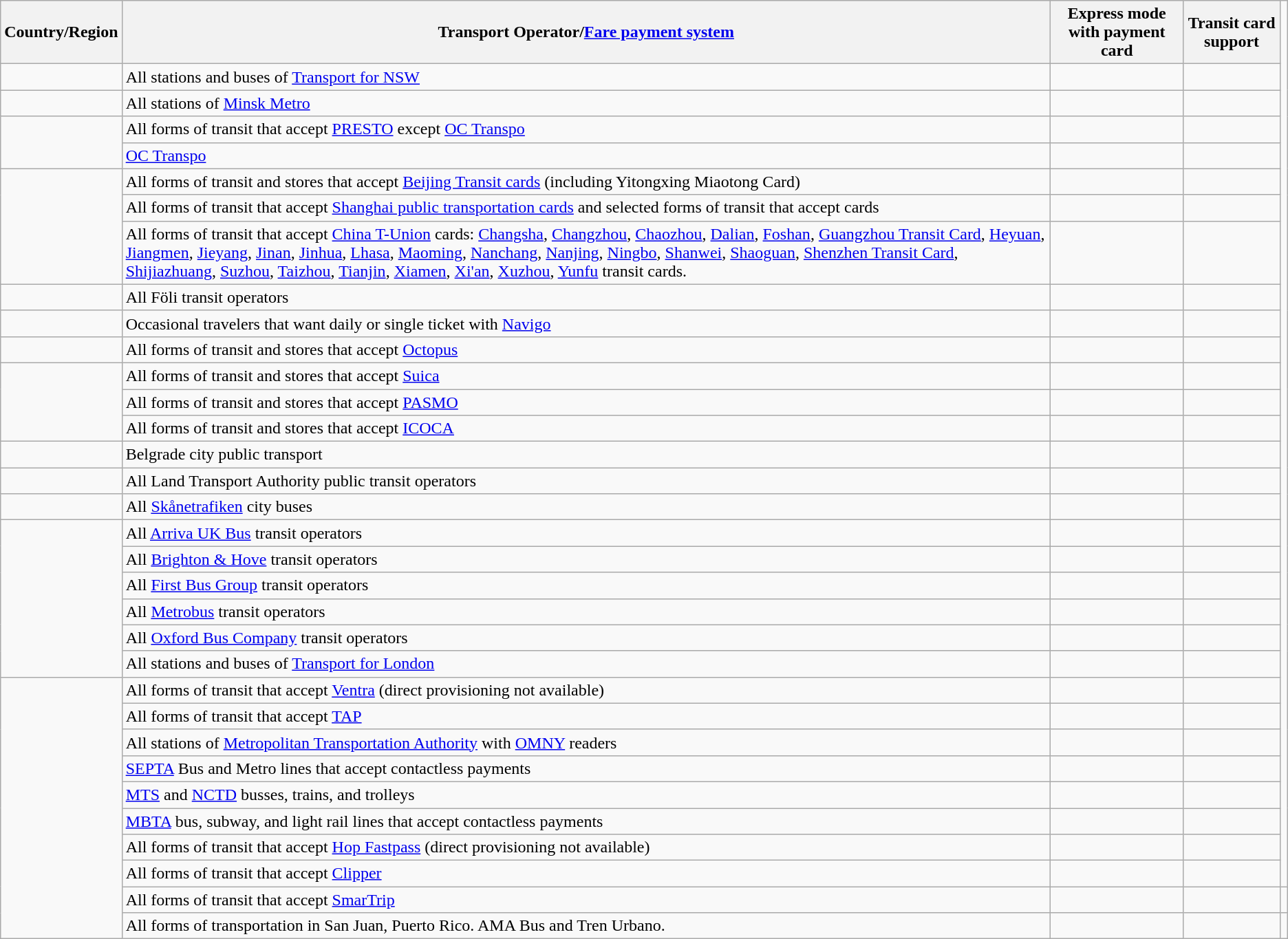<table class="wikitable sortable">
<tr>
<th>Country/Region</th>
<th>Transport Operator/<a href='#'>Fare payment system</a></th>
<th>Express mode with payment card</th>
<th>Transit card support</th>
</tr>
<tr>
<td></td>
<td>All stations and buses of <a href='#'>Transport for NSW</a></td>
<td></td>
<td></td>
</tr>
<tr>
<td></td>
<td>All stations of <a href='#'>Minsk Metro</a></td>
<td></td>
<td></td>
</tr>
<tr>
<td rowspan="2"></td>
<td>All forms of transit that accept <a href='#'>PRESTO</a> except <a href='#'>OC Transpo</a></td>
<td></td>
<td></td>
</tr>
<tr>
<td><a href='#'>OC Transpo</a></td>
<td></td>
<td></td>
</tr>
<tr>
<td rowspan="3"></td>
<td>All forms of transit and stores that accept <a href='#'>Beijing Transit cards</a> (including Yitongxing Miaotong Card)</td>
<td></td>
<td></td>
</tr>
<tr>
<td>All forms of transit that accept <a href='#'>Shanghai public transportation cards</a> and selected forms of transit that accept  cards</td>
<td></td>
<td></td>
</tr>
<tr>
<td>All forms of transit that accept <a href='#'>China T-Union</a> cards: <a href='#'>Changsha</a>, <a href='#'>Changzhou</a>, <a href='#'>Chaozhou</a>, <a href='#'>Dalian</a>, <a href='#'>Foshan</a>, <a href='#'>Guangzhou Transit Card</a>, <a href='#'>Heyuan</a>, <a href='#'>Jiangmen</a>, <a href='#'>Jieyang</a>, <a href='#'>Jinan</a>, <a href='#'>Jinhua</a>, <a href='#'>Lhasa</a>, <a href='#'>Maoming</a>, <a href='#'>Nanchang</a>, <a href='#'>Nanjing</a>, <a href='#'>Ningbo</a>, <a href='#'>Shanwei</a>, <a href='#'>Shaoguan</a>, <a href='#'>Shenzhen Transit Card</a>, <a href='#'>Shijiazhuang</a>, <a href='#'>Suzhou</a>, <a href='#'>Taizhou</a>, <a href='#'>Tianjin</a>, <a href='#'>Xiamen</a>, <a href='#'>Xi'an</a>, <a href='#'>Xuzhou</a>, <a href='#'>Yunfu</a> transit cards.</td>
<td></td>
<td></td>
</tr>
<tr>
<td></td>
<td>All Föli transit operators</td>
<td></td>
<td></td>
</tr>
<tr>
<td></td>
<td>Occasional travelers that want daily or single ticket with <a href='#'>Navigo</a></td>
<td></td>
<td></td>
</tr>
<tr>
<td></td>
<td All forms of transit and stores that accept Octopus>All forms of transit and stores that accept <a href='#'>Octopus</a></td>
<td></td>
<td></td>
</tr>
<tr>
<td rowspan="3"></td>
<td All forms of transit and stores that accept Suica>All forms of transit and stores that accept <a href='#'>Suica</a></td>
<td></td>
<td></td>
</tr>
<tr>
<td All forms of transit and stores that accept PASMO>All forms of transit and stores that accept <a href='#'>PASMO</a></td>
<td></td>
<td></td>
</tr>
<tr>
<td All forms of transit and stores that accept ICOCA>All forms of transit and stores that accept <a href='#'>ICOCA</a></td>
<td></td>
<td></td>
</tr>
<tr>
<td></td>
<td>Belgrade city public transport</td>
<td></td>
<td></td>
</tr>
<tr>
<td></td>
<td>All Land Transport Authority public transit operators</td>
<td></td>
<td></td>
</tr>
<tr>
<td></td>
<td>All <a href='#'>Skånetrafiken</a> city buses</td>
<td></td>
<td></td>
</tr>
<tr>
<td rowspan="6"></td>
<td>All <a href='#'>Arriva UK Bus</a> transit operators</td>
<td></td>
<td></td>
</tr>
<tr>
<td>All <a href='#'>Brighton & Hove</a> transit operators</td>
<td></td>
<td></td>
</tr>
<tr>
<td>All <a href='#'>First Bus Group</a> transit operators</td>
<td></td>
<td></td>
</tr>
<tr>
<td>All <a href='#'>Metrobus</a> transit operators</td>
<td></td>
<td></td>
</tr>
<tr>
<td>All <a href='#'>Oxford Bus Company</a> transit operators</td>
<td></td>
<td></td>
</tr>
<tr>
<td>All stations and buses of <a href='#'>Transport for London</a></td>
<td></td>
<td></td>
</tr>
<tr>
<td rowspan="10"></td>
<td>All forms of transit that accept <a href='#'>Ventra</a> (direct provisioning not available)</td>
<td></td>
<td></td>
</tr>
<tr>
<td All forms of transit that accept TAP>All forms of transit that accept <a href='#'>TAP</a></td>
<td></td>
<td></td>
</tr>
<tr>
<td>All stations of <a href='#'>Metropolitan Transportation Authority</a> with <a href='#'>OMNY</a> readers</td>
<td></td>
<td></td>
</tr>
<tr>
<td><a href='#'>SEPTA</a> Bus and Metro lines that accept contactless payments</td>
<td></td>
<td></td>
</tr>
<tr>
<td><a href='#'>MTS</a> and <a href='#'>NCTD</a> busses, trains, and trolleys</td>
<td></td>
<td></td>
</tr>
<tr>
<td><a href='#'>MBTA</a> bus, subway, and light rail lines that accept contactless payments</td>
<td></td>
<td></td>
</tr>
<tr>
<td>All forms of transit that accept <a href='#'>Hop Fastpass</a> (direct provisioning not available)</td>
<td></td>
<td></td>
</tr>
<tr>
<td All forms of transit that accept Clipper>All forms of transit that accept <a href='#'>Clipper</a></td>
<td></td>
<td></td>
</tr>
<tr>
<td All forms of transit that accept SmarTrip / U-Pass>All forms of transit that accept <a href='#'>SmarTrip</a></td>
<td></td>
<td></td>
<td></td>
</tr>
<tr>
<td>All forms of transportation in San Juan, Puerto Rico. AMA Bus and Tren Urbano.</td>
<td></td>
<td></td>
</tr>
</table>
